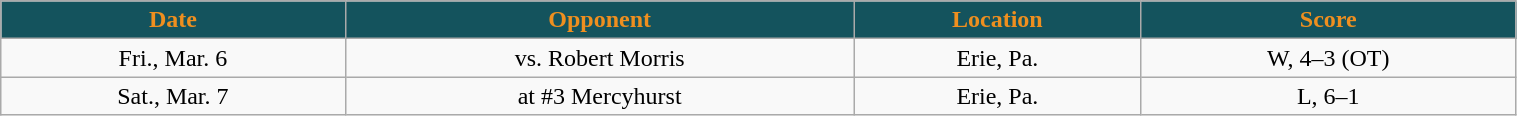<table class="wikitable" style="width:80%;">
<tr style="text-align:center; background:#14535d; color:#ef8f1f;">
<td><strong>Date</strong></td>
<td><strong>Opponent</strong></td>
<td><strong>Location</strong></td>
<td><strong>Score</strong></td>
</tr>
<tr style="text-align:center;" bgcolor="">
<td>Fri., Mar. 6</td>
<td>vs. Robert Morris</td>
<td>Erie, Pa.</td>
<td>W, 4–3 (OT)</td>
</tr>
<tr style="text-align:center;" bgcolor="">
<td>Sat., Mar. 7</td>
<td>at #3 Mercyhurst</td>
<td>Erie, Pa.</td>
<td>L, 6–1</td>
</tr>
</table>
